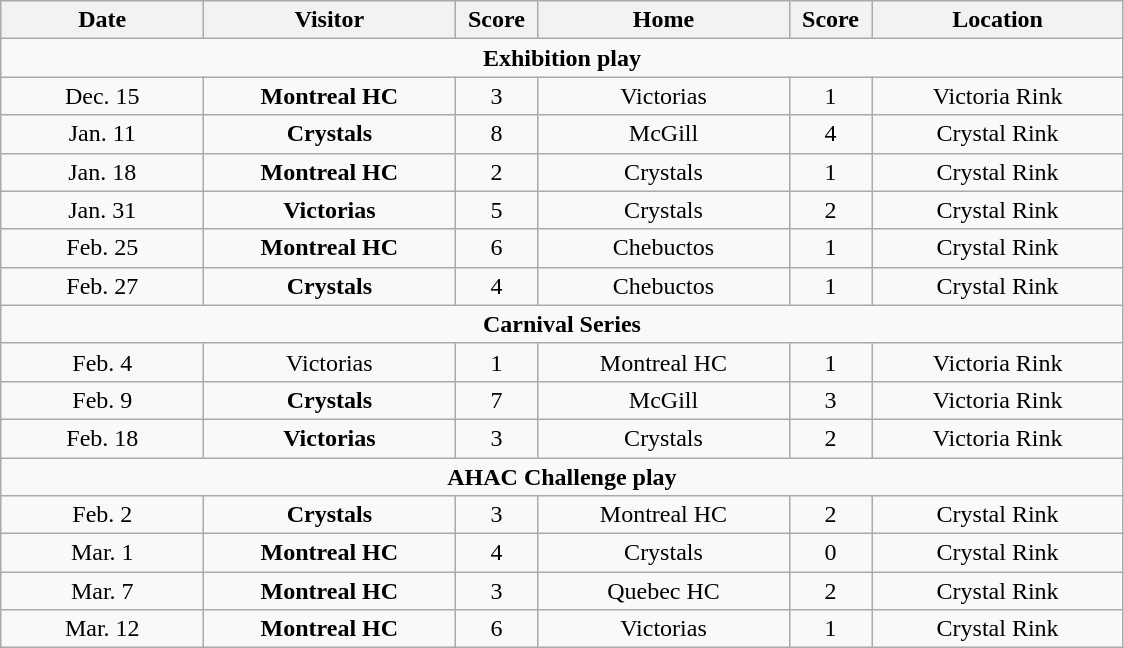<table class="wikitable" style="text-align:center;">
<tr>
<th style="width:8em">Date</th>
<th style="width:10em">Visitor</th>
<th style="width:3em">Score</th>
<th style="width:10em">Home</th>
<th style="width:3em">Score</th>
<th style="width:10em">Location</th>
</tr>
<tr>
<td colspan="6" align="center"><strong>Exhibition play</strong></td>
</tr>
<tr>
<td>Dec. 15</td>
<td><strong>Montreal HC</strong></td>
<td>3</td>
<td>Victorias</td>
<td>1</td>
<td>Victoria Rink</td>
</tr>
<tr>
<td>Jan. 11</td>
<td><strong>Crystals</strong></td>
<td>8</td>
<td>McGill</td>
<td>4</td>
<td>Crystal Rink</td>
</tr>
<tr>
<td>Jan. 18</td>
<td><strong>Montreal HC</strong></td>
<td>2</td>
<td>Crystals</td>
<td>1</td>
<td>Crystal Rink</td>
</tr>
<tr>
<td>Jan. 31</td>
<td><strong>Victorias</strong></td>
<td>5</td>
<td>Crystals</td>
<td>2</td>
<td>Crystal Rink</td>
</tr>
<tr>
<td>Feb. 25</td>
<td><strong>Montreal HC</strong></td>
<td>6</td>
<td>Chebuctos</td>
<td>1</td>
<td>Crystal Rink</td>
</tr>
<tr>
<td>Feb. 27</td>
<td><strong>Crystals</strong></td>
<td>4</td>
<td>Chebuctos</td>
<td>1</td>
<td>Crystal Rink</td>
</tr>
<tr>
<td colspan="6" align="center"><strong>Carnival Series</strong></td>
</tr>
<tr>
<td>Feb. 4</td>
<td>Victorias</td>
<td>1</td>
<td>Montreal HC</td>
<td>1</td>
<td>Victoria Rink</td>
</tr>
<tr>
<td>Feb. 9</td>
<td><strong>Crystals</strong></td>
<td>7</td>
<td>McGill</td>
<td>3</td>
<td>Victoria Rink</td>
</tr>
<tr>
<td>Feb. 18</td>
<td><strong>Victorias</strong></td>
<td>3</td>
<td>Crystals</td>
<td>2</td>
<td>Victoria Rink</td>
</tr>
<tr>
<td colspan="6" align="center"><strong>AHAC Challenge play</strong></td>
</tr>
<tr>
<td>Feb. 2</td>
<td><strong>Crystals</strong></td>
<td>3</td>
<td>Montreal HC</td>
<td>2</td>
<td>Crystal Rink</td>
</tr>
<tr>
<td>Mar. 1</td>
<td><strong>Montreal HC</strong></td>
<td>4</td>
<td>Crystals</td>
<td>0</td>
<td>Crystal Rink</td>
</tr>
<tr>
<td>Mar. 7</td>
<td><strong>Montreal HC</strong></td>
<td>3</td>
<td>Quebec HC</td>
<td>2</td>
<td>Crystal Rink</td>
</tr>
<tr>
<td>Mar. 12</td>
<td><strong>Montreal HC</strong></td>
<td>6</td>
<td>Victorias</td>
<td>1</td>
<td>Crystal Rink</td>
</tr>
</table>
